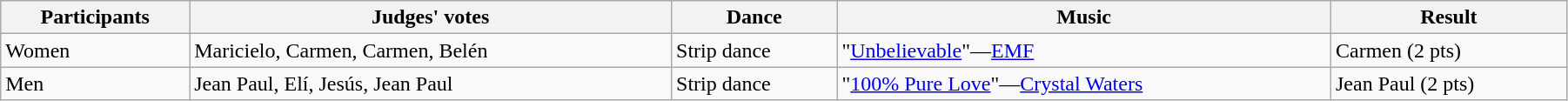<table class="wikitable sortable" style="width: 95%;">
<tr>
<th>Participants</th>
<th>Judges' votes</th>
<th>Dance</th>
<th>Music</th>
<th>Result</th>
</tr>
<tr>
<td>Women</td>
<td>Maricielo, Carmen, Carmen, Belén</td>
<td>Strip dance</td>
<td>"<a href='#'>Unbelievable</a>"—<a href='#'>EMF</a></td>
<td>Carmen (2 pts)</td>
</tr>
<tr>
<td>Men</td>
<td>Jean Paul, Elí, Jesús, Jean Paul</td>
<td>Strip dance</td>
<td>"<a href='#'>100% Pure Love</a>"—<a href='#'>Crystal Waters</a></td>
<td>Jean Paul (2 pts)</td>
</tr>
</table>
